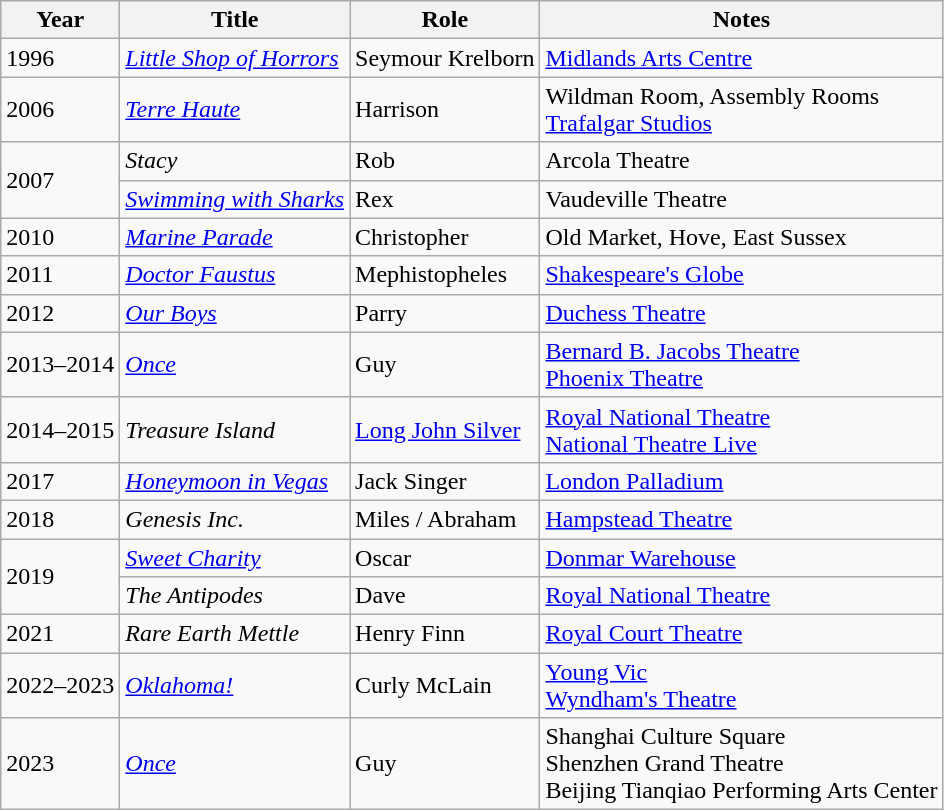<table class="wikitable sortable">
<tr>
<th>Year</th>
<th>Title</th>
<th>Role</th>
<th class="unsortable">Notes</th>
</tr>
<tr>
<td>1996</td>
<td><em><a href='#'>Little Shop of Horrors</a></em></td>
<td>Seymour Krelborn</td>
<td><a href='#'>Midlands Arts Centre</a></td>
</tr>
<tr>
<td>2006</td>
<td><em><a href='#'>Terre Haute</a></em></td>
<td>Harrison</td>
<td>Wildman Room, Assembly Rooms<br><a href='#'>Trafalgar Studios</a></td>
</tr>
<tr>
<td rowspan=2>2007</td>
<td><em>Stacy</em></td>
<td>Rob</td>
<td>Arcola Theatre</td>
</tr>
<tr>
<td><em><a href='#'>Swimming with Sharks</a></em></td>
<td>Rex</td>
<td>Vaudeville Theatre</td>
</tr>
<tr>
<td>2010</td>
<td><em><a href='#'>Marine Parade</a></em></td>
<td>Christopher</td>
<td>Old Market, Hove, East Sussex</td>
</tr>
<tr>
<td>2011</td>
<td><em><a href='#'>Doctor Faustus</a></em></td>
<td>Mephistopheles</td>
<td><a href='#'>Shakespeare's Globe</a></td>
</tr>
<tr>
<td>2012</td>
<td><em><a href='#'>Our Boys</a></em></td>
<td>Parry</td>
<td><a href='#'>Duchess Theatre</a></td>
</tr>
<tr>
<td>2013–2014</td>
<td><em><a href='#'>Once</a></em></td>
<td>Guy</td>
<td><a href='#'>Bernard B. Jacobs Theatre</a><br><a href='#'>Phoenix Theatre</a></td>
</tr>
<tr>
<td>2014–2015</td>
<td><em>Treasure Island</em></td>
<td><a href='#'>Long John Silver</a></td>
<td><a href='#'>Royal National Theatre</a><br><a href='#'>National Theatre Live</a></td>
</tr>
<tr>
<td>2017</td>
<td><em><a href='#'>Honeymoon in Vegas</a></em></td>
<td>Jack Singer</td>
<td><a href='#'>London Palladium</a></td>
</tr>
<tr>
<td>2018</td>
<td><em>Genesis Inc.</em></td>
<td>Miles / Abraham</td>
<td><a href='#'>Hampstead Theatre</a></td>
</tr>
<tr>
<td rowspan="2">2019</td>
<td><em><a href='#'>Sweet Charity</a></em></td>
<td>Oscar</td>
<td><a href='#'>Donmar Warehouse</a></td>
</tr>
<tr>
<td><em>The Antipodes</em></td>
<td>Dave</td>
<td><a href='#'>Royal National Theatre</a></td>
</tr>
<tr>
<td>2021</td>
<td><em>Rare Earth Mettle</em></td>
<td>Henry Finn</td>
<td><a href='#'>Royal Court Theatre</a></td>
</tr>
<tr>
<td>2022–2023</td>
<td><em><a href='#'>Oklahoma!</a></em></td>
<td>Curly McLain</td>
<td><a href='#'>Young Vic</a><br><a href='#'>Wyndham's Theatre</a></td>
</tr>
<tr>
<td>2023</td>
<td><em><a href='#'>Once</a></em></td>
<td>Guy</td>
<td>Shanghai Culture Square <br>Shenzhen Grand Theatre <br>Beijing Tianqiao Performing Arts Center</td>
</tr>
</table>
